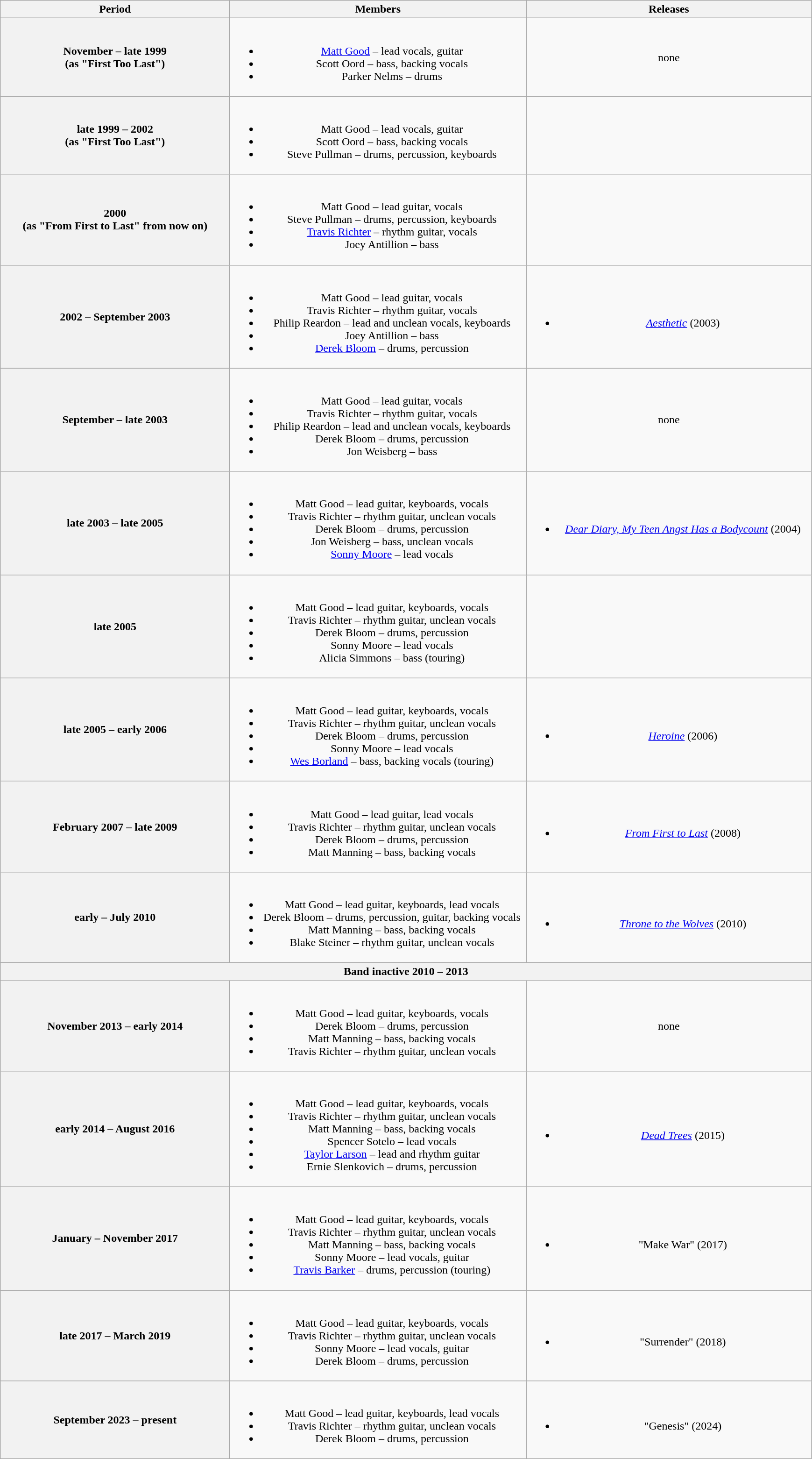<table class="wikitable plainrowheaders" style="text-align:center;">
<tr>
<th scope="col" style="width:20em;">Period</th>
<th scope="col" style="width:26em;">Members</th>
<th scope="col" style="width:25em;">Releases</th>
</tr>
<tr>
<th>November – late 1999<br>(as "First Too Last")</th>
<td><br><ul><li><a href='#'>Matt Good</a> – lead vocals, guitar</li><li>Scott Oord – bass, backing vocals</li><li>Parker Nelms – drums</li></ul></td>
<td>none</td>
</tr>
<tr>
<th>late 1999 – 2002<br>(as "First Too Last")</th>
<td><br><ul><li>Matt Good – lead vocals, guitar</li><li>Scott Oord – bass, backing vocals</li><li>Steve Pullman – drums, percussion, keyboards</li></ul></td>
<td></td>
</tr>
<tr>
<th>2000<br>(as "From First to Last" from now on)</th>
<td><br><ul><li>Matt Good – lead guitar, vocals</li><li>Steve Pullman – drums, percussion, keyboards</li><li><a href='#'>Travis Richter</a> – rhythm guitar, vocals</li><li>Joey Antillion – bass</li></ul></td>
<td></td>
</tr>
<tr>
<th>2002 – September 2003</th>
<td><br><ul><li>Matt Good – lead guitar, vocals</li><li>Travis Richter – rhythm guitar, vocals</li><li>Philip Reardon – lead and unclean vocals, keyboards</li><li>Joey Antillion – bass</li><li><a href='#'>Derek Bloom</a> – drums, percussion</li></ul></td>
<td><br><ul><li><em><a href='#'>Aesthetic</a></em> (2003)</li></ul></td>
</tr>
<tr>
<th>September – late 2003</th>
<td><br><ul><li>Matt Good – lead guitar, vocals</li><li>Travis Richter – rhythm guitar, vocals</li><li>Philip Reardon – lead and unclean vocals, keyboards</li><li>Derek Bloom – drums, percussion</li><li>Jon Weisberg – bass</li></ul></td>
<td>none</td>
</tr>
<tr>
<th>late 2003 – late 2005</th>
<td><br><ul><li>Matt Good – lead guitar, keyboards, vocals</li><li>Travis Richter – rhythm guitar, unclean vocals</li><li>Derek Bloom – drums, percussion</li><li>Jon Weisberg – bass, unclean vocals</li><li><a href='#'>Sonny Moore</a> – lead vocals</li></ul></td>
<td><br><ul><li><em><a href='#'>Dear Diary, My Teen Angst Has a Bodycount</a></em> (2004)</li></ul></td>
</tr>
<tr>
<th>late 2005</th>
<td><br><ul><li>Matt Good – lead guitar, keyboards, vocals</li><li>Travis Richter – rhythm guitar, unclean vocals</li><li>Derek Bloom – drums, percussion</li><li>Sonny Moore – lead vocals</li><li>Alicia Simmons – bass (touring)</li></ul></td>
</tr>
<tr>
<th>late 2005 – early 2006</th>
<td><br><ul><li>Matt Good – lead guitar, keyboards, vocals</li><li>Travis Richter – rhythm guitar, unclean vocals</li><li>Derek Bloom – drums, percussion</li><li>Sonny Moore – lead vocals</li><li><a href='#'>Wes Borland</a> – bass, backing vocals (touring)</li></ul></td>
<td><br><ul><li><em><a href='#'>Heroine</a></em> (2006)</li></ul></td>
</tr>
<tr>
<th>February 2007 – late 2009</th>
<td><br><ul><li>Matt Good – lead guitar, lead vocals</li><li>Travis Richter – rhythm guitar, unclean vocals</li><li>Derek Bloom – drums, percussion</li><li>Matt Manning – bass, backing vocals</li></ul></td>
<td><br><ul><li><em><a href='#'>From First to Last</a></em> (2008)</li></ul></td>
</tr>
<tr>
<th>early – July 2010</th>
<td><br><ul><li>Matt Good – lead guitar, keyboards, lead vocals</li><li>Derek Bloom – drums, percussion, guitar, backing vocals</li><li>Matt Manning – bass, backing vocals</li><li>Blake Steiner – rhythm guitar, unclean vocals</li></ul></td>
<td><br><ul><li><em><a href='#'>Throne to the Wolves</a></em> (2010)</li></ul></td>
</tr>
<tr>
<th colspan="3">Band inactive 2010 – 2013</th>
</tr>
<tr>
<th>November 2013 – early 2014</th>
<td><br><ul><li>Matt Good – lead guitar, keyboards, vocals</li><li>Derek Bloom – drums, percussion</li><li>Matt Manning – bass, backing vocals</li><li>Travis Richter – rhythm guitar, unclean vocals</li></ul></td>
<td>none</td>
</tr>
<tr>
<th>early 2014 – August 2016</th>
<td><br><ul><li>Matt Good – lead guitar, keyboards, vocals</li><li>Travis Richter – rhythm guitar, unclean vocals</li><li>Matt Manning – bass, backing vocals</li><li>Spencer Sotelo – lead vocals</li><li><a href='#'>Taylor Larson</a> – lead and rhythm guitar</li><li>Ernie Slenkovich – drums, percussion</li></ul></td>
<td><br><ul><li><em><a href='#'>Dead Trees</a></em> (2015)</li></ul></td>
</tr>
<tr>
<th>January – November 2017</th>
<td><br><ul><li>Matt Good – lead guitar, keyboards, vocals</li><li>Travis Richter – rhythm guitar, unclean vocals</li><li>Matt Manning – bass, backing vocals</li><li>Sonny Moore – lead vocals, guitar</li><li><a href='#'>Travis Barker</a> – drums, percussion (touring)</li></ul></td>
<td><br><ul><li>"Make War" (2017)</li></ul></td>
</tr>
<tr>
<th>late 2017 – March 2019</th>
<td><br><ul><li>Matt Good – lead guitar, keyboards, vocals</li><li>Travis Richter – rhythm guitar, unclean vocals</li><li>Sonny Moore – lead vocals, guitar</li><li>Derek Bloom – drums, percussion</li></ul></td>
<td><br><ul><li>"Surrender" (2018)</li></ul></td>
</tr>
<tr>
<th>September 2023 – present</th>
<td><br><ul><li>Matt Good – lead guitar, keyboards, lead vocals</li><li>Travis Richter – rhythm guitar, unclean vocals</li><li>Derek Bloom – drums, percussion</li></ul></td>
<td><br><ul><li>"Genesis" (2024)</li></ul></td>
</tr>
</table>
